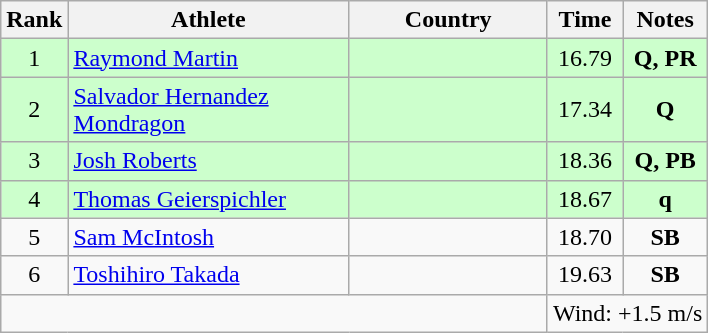<table class="wikitable sortable" style="text-align:center">
<tr>
<th>Rank</th>
<th style="width:180px">Athlete</th>
<th style="width:125px">Country</th>
<th>Time</th>
<th>Notes</th>
</tr>
<tr style="background:#cfc;">
<td>1</td>
<td style="text-align:left;"><a href='#'>Raymond Martin</a></td>
<td style="text-align:left;"></td>
<td>16.79</td>
<td><strong>Q, PR</strong></td>
</tr>
<tr style="background:#cfc;">
<td>2</td>
<td style="text-align:left;"><a href='#'>Salvador Hernandez Mondragon</a></td>
<td style="text-align:left;"></td>
<td>17.34</td>
<td><strong>Q</strong></td>
</tr>
<tr style="background:#cfc;">
<td>3</td>
<td style="text-align:left;"><a href='#'>Josh Roberts</a></td>
<td style="text-align:left;"></td>
<td>18.36</td>
<td><strong>Q, PB</strong></td>
</tr>
<tr style="background:#cfc;">
<td>4</td>
<td style="text-align:left;"><a href='#'>Thomas Geierspichler</a></td>
<td style="text-align:left;"></td>
<td>18.67</td>
<td><strong>q</strong></td>
</tr>
<tr>
<td>5</td>
<td style="text-align:left;"><a href='#'>Sam McIntosh</a></td>
<td style="text-align:left;"></td>
<td>18.70</td>
<td><strong>SB</strong></td>
</tr>
<tr>
<td>6</td>
<td style="text-align:left;"><a href='#'>Toshihiro Takada</a></td>
<td style="text-align:left;"></td>
<td>19.63</td>
<td><strong>SB</strong></td>
</tr>
<tr class="sortbottom">
<td colspan="3"></td>
<td colspan="2">Wind: +1.5 m/s</td>
</tr>
</table>
